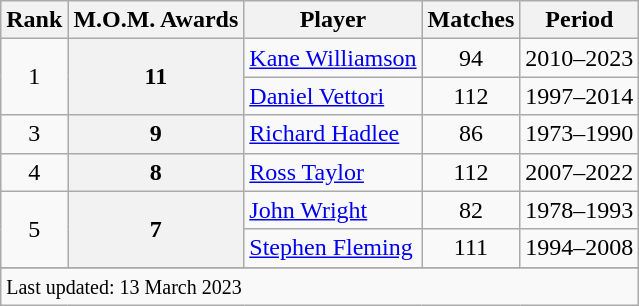<table class="wikitable plainrowheaders sortable">
<tr>
<th scope=col>Rank</th>
<th scope=col>M.O.M. Awards</th>
<th scope=col>Player</th>
<th scope=col>Matches</th>
<th scope=col>Period</th>
</tr>
<tr>
<td align=center rowspan=2>1</td>
<th scope=row style=text-align:center; rowspan=2>11</th>
<td><a href='#'>Kane Williamson</a></td>
<td align=center>94</td>
<td>2010–2023</td>
</tr>
<tr>
<td><a href='#'>Daniel Vettori</a></td>
<td align=center>112</td>
<td>1997–2014</td>
</tr>
<tr>
<td align=center>3</td>
<th scope=row style=text-align:center;>9</th>
<td><a href='#'>Richard Hadlee</a></td>
<td align=center>86</td>
<td>1973–1990</td>
</tr>
<tr>
<td align=center>4</td>
<th scope=row style=text-align:center;>8</th>
<td><a href='#'>Ross Taylor</a></td>
<td align=center>112</td>
<td>2007–2022</td>
</tr>
<tr>
<td align=center rowspan=2>5</td>
<th scope=row style=text-align:center; rowspan=2>7</th>
<td><a href='#'>John Wright</a></td>
<td align=center>82</td>
<td>1978–1993</td>
</tr>
<tr>
<td><a href='#'>Stephen Fleming</a></td>
<td align=center>111</td>
<td>1994–2008</td>
</tr>
<tr>
</tr>
<tr class=sortbottom>
<td colspan=5><small>Last updated: 13 March 2023</small></td>
</tr>
</table>
